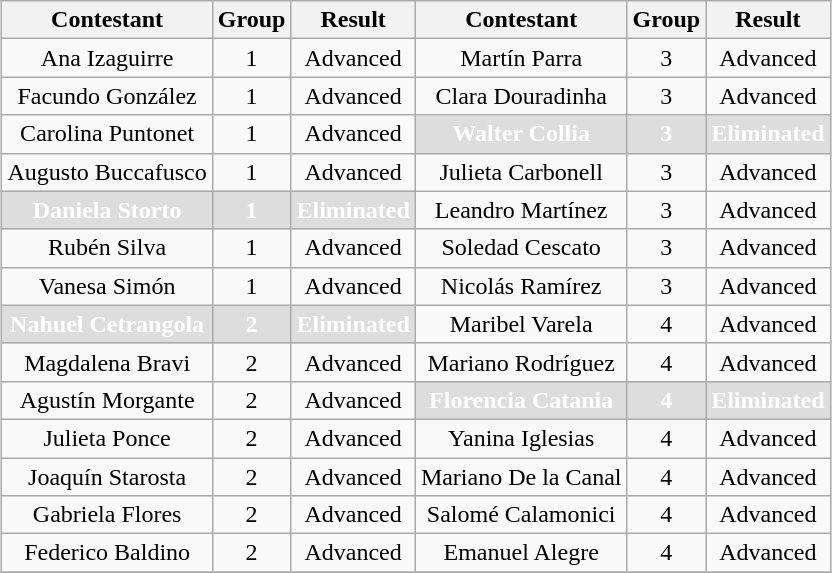<table class="wikitable plainrowheaders" style="margin: 1em auto; text-align:center;">
<tr>
<th scope="col">Contestant</th>
<th scope="col">Group</th>
<th scope="col">Result</th>
<th scope="col">Contestant</th>
<th scope="col">Group</th>
<th scope="col">Result</th>
</tr>
<tr>
<td>Ana Izaguirre</td>
<td>1</td>
<td>Advanced</td>
<td>Martín Parra</td>
<td>3</td>
<td>Advanced</td>
</tr>
<tr>
<td>Facundo González</td>
<td>1</td>
<td>Advanced</td>
<td>Clara Douradinha</td>
<td>3</td>
<td>Advanced</td>
</tr>
<tr>
<td>Carolina Puntonet</td>
<td>1</td>
<td>Advanced</td>
<td style="color:white; background:#dddddd;"><strong>Walter Collia</strong></td>
<td style="color:white; background:#dddddd;"><strong>3</strong></td>
<td style="color:white; background:#dddddd;"><strong>Eliminated</strong></td>
</tr>
<tr>
<td>Augusto Buccafusco</td>
<td>1</td>
<td>Advanced</td>
<td>Julieta Carbonell</td>
<td>3</td>
<td>Advanced</td>
</tr>
<tr>
<td style="color:white; background:#dddddd;"><strong>Daniela Storto</strong></td>
<td style="color:white; background:#dddddd;"><strong>1</strong></td>
<td style="color:white; background:#dddddd;"><strong>Eliminated</strong></td>
<td>Leandro Martínez</td>
<td>3</td>
<td>Advanced</td>
</tr>
<tr>
<td>Rubén Silva</td>
<td>1</td>
<td>Advanced</td>
<td>Soledad Cescato</td>
<td>3</td>
<td>Advanced</td>
</tr>
<tr>
<td>Vanesa Simón</td>
<td>1</td>
<td>Advanced</td>
<td>Nicolás Ramírez</td>
<td>3</td>
<td>Advanced</td>
</tr>
<tr>
<td style="color:white; background:#dddddd;"><strong>Nahuel Cetrangola</strong></td>
<td style="color:white; background:#dddddd;"><strong>2</strong></td>
<td style="color:white; background:#dddddd;"><strong>Eliminated</strong></td>
<td>Maribel Varela</td>
<td>4</td>
<td>Advanced</td>
</tr>
<tr>
<td>Magdalena Bravi</td>
<td>2</td>
<td>Advanced</td>
<td>Mariano Rodríguez</td>
<td>4</td>
<td>Advanced</td>
</tr>
<tr>
<td>Agustín Morgante</td>
<td>2</td>
<td>Advanced</td>
<td style="color:white; background:#dddddd;"><strong>Florencia Catania</strong></td>
<td style="color:white; background:#dddddd;"><strong>4</strong></td>
<td style="color:white; background:#dddddd;"><strong>Eliminated</strong></td>
</tr>
<tr>
<td>Julieta Ponce</td>
<td>2</td>
<td>Advanced</td>
<td>Yanina Iglesias</td>
<td>4</td>
<td>Advanced</td>
</tr>
<tr>
<td>Joaquín Starosta</td>
<td>2</td>
<td>Advanced</td>
<td>Mariano De la Canal</td>
<td>4</td>
<td>Advanced</td>
</tr>
<tr>
<td>Gabriela Flores</td>
<td>2</td>
<td>Advanced</td>
<td>Salomé Calamonici</td>
<td>4</td>
<td>Advanced</td>
</tr>
<tr>
<td>Federico Baldino</td>
<td>2</td>
<td>Advanced</td>
<td>Emanuel Alegre</td>
<td>4</td>
<td>Advanced</td>
</tr>
<tr>
</tr>
</table>
